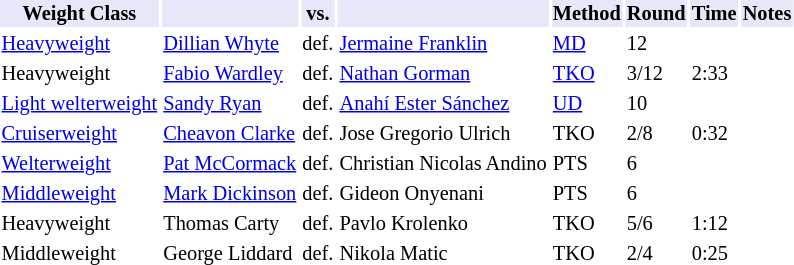<table class="toccolours" style="font-size: 85%;">
<tr>
<th style="background:#e6e8fa; color:#000; text-align:center;">Weight Class</th>
<th style="background:#e6e8fa; color:#000; text-align:center;"></th>
<th style="background:#e6e8fa; color:#000; text-align:center;">vs.</th>
<th style="background:#e6e8fa; color:#000; text-align:center;"></th>
<th style="background:#e6e8fa; color:#000; text-align:center;">Method</th>
<th style="background:#e6e8fa; color:#000; text-align:center;">Round</th>
<th style="background:#e6e8fa; color:#000; text-align:center;">Time</th>
<th style="background:#e6e8fa; color:#000; text-align:center;">Notes</th>
</tr>
<tr>
<td><a href='#'>Heavyweight</a></td>
<td> <a href='#'>Dillian Whyte</a></td>
<td>def.</td>
<td> <a href='#'>Jermaine Franklin</a></td>
<td><a href='#'>MD</a></td>
<td>12</td>
<td></td>
<td></td>
</tr>
<tr>
<td>Heavyweight</td>
<td> <a href='#'>Fabio Wardley</a></td>
<td>def.</td>
<td> <a href='#'>Nathan Gorman</a></td>
<td><a href='#'>TKO</a></td>
<td>3/12</td>
<td>2:33</td>
<td></td>
</tr>
<tr>
<td><a href='#'>Light welterweight</a></td>
<td> <a href='#'>Sandy Ryan</a></td>
<td>def.</td>
<td> <a href='#'>Anahí Ester Sánchez</a></td>
<td><a href='#'>UD</a></td>
<td>10</td>
<td></td>
<td></td>
</tr>
<tr>
<td><a href='#'>Cruiserweight</a></td>
<td> <a href='#'>Cheavon Clarke</a></td>
<td>def.</td>
<td> Jose Gregorio Ulrich</td>
<td>TKO</td>
<td>2/8</td>
<td>0:32</td>
<td></td>
</tr>
<tr>
<td><a href='#'>Welterweight</a></td>
<td> <a href='#'>Pat McCormack</a></td>
<td>def.</td>
<td> Christian Nicolas Andino</td>
<td>PTS</td>
<td>6</td>
<td></td>
<td></td>
</tr>
<tr>
<td><a href='#'>Middleweight</a></td>
<td> <a href='#'>Mark Dickinson</a></td>
<td>def.</td>
<td> Gideon Onyenani</td>
<td>PTS</td>
<td>6</td>
<td></td>
<td></td>
</tr>
<tr>
<td>Heavyweight</td>
<td> Thomas Carty</td>
<td>def.</td>
<td> Pavlo Krolenko</td>
<td>TKO</td>
<td>5/6</td>
<td>1:12</td>
<td></td>
</tr>
<tr>
<td>Middleweight</td>
<td> George Liddard</td>
<td>def.</td>
<td> Nikola Matic</td>
<td>TKO</td>
<td>2/4</td>
<td>0:25</td>
<td></td>
</tr>
<tr>
</tr>
</table>
